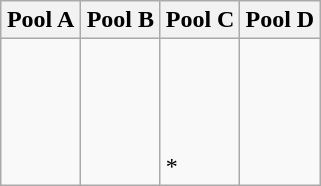<table class="wikitable">
<tr>
<th width=25%>Pool A</th>
<th width=25%>Pool B</th>
<th width=25%>Pool C</th>
<th width=25%>Pool D</th>
</tr>
<tr>
<td><br><br>
<br>
<br>
</td>
<td><br><br>
<br>
<br>
</td>
<td><br><br>
<br>
<br>
<s></s> *</td>
<td><br><br>
<br>
<br>
</td>
</tr>
</table>
